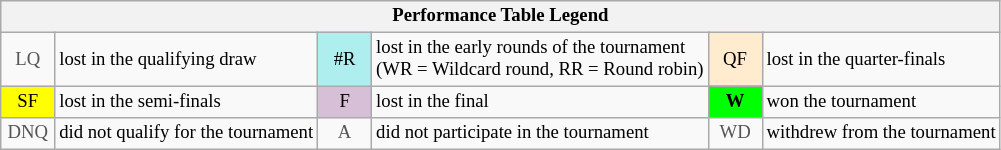<table class="wikitable" style="font-size:78%;">
<tr bgcolor="#efefef">
<th colspan="6">Performance Table Legend</th>
</tr>
<tr>
<td align="center" style="color:#555555;" width="30">LQ</td>
<td>lost in the qualifying draw</td>
<td align="center" style="background:#afeeee;">#R</td>
<td>lost in the early rounds of the tournament<br>(WR = Wildcard round, RR = Round robin)</td>
<td align="center" style="background:#ffebcd;">QF</td>
<td>lost in the quarter-finals</td>
</tr>
<tr>
<td align="center" style="background:yellow;">SF</td>
<td>lost in the semi-finals</td>
<td align="center" style="background:#D8BFD8;">F</td>
<td>lost in the final</td>
<td align="center" style="background:#00ff00;"><strong>W</strong></td>
<td>won the tournament</td>
</tr>
<tr>
<td align="center" style="color:#555555;" width="30">DNQ</td>
<td>did not qualify for the tournament</td>
<td align="center" style="color:#555555;" width="30">A</td>
<td>did not participate in the tournament</td>
<td align="center" style="color:#555555;" width="30">WD</td>
<td>withdrew from the tournament</td>
</tr>
</table>
